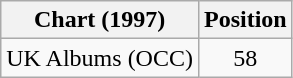<table class="wikitable">
<tr>
<th>Chart (1997)</th>
<th>Position</th>
</tr>
<tr>
<td>UK Albums (OCC)</td>
<td style="text-align:center;">58</td>
</tr>
</table>
